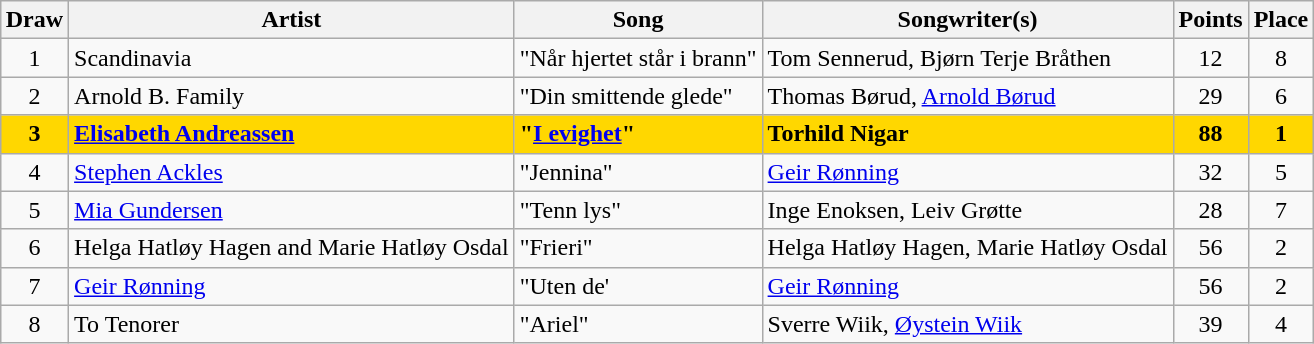<table class="sortable wikitable" style="margin: 1em auto 1em auto; text-align:center">
<tr>
<th>Draw</th>
<th>Artist</th>
<th>Song</th>
<th>Songwriter(s)</th>
<th>Points</th>
<th>Place</th>
</tr>
<tr>
<td>1</td>
<td align="left">Scandinavia</td>
<td align="left">"Når hjertet står i brann"</td>
<td align="left">Tom Sennerud, Bjørn Terje Bråthen</td>
<td>12</td>
<td>8</td>
</tr>
<tr>
<td>2</td>
<td align="left">Arnold B. Family</td>
<td align="left">"Din smittende glede"</td>
<td align="left">Thomas Børud, <a href='#'>Arnold Børud</a></td>
<td>29</td>
<td>6</td>
</tr>
<tr style="font-weight:bold; background:gold;">
<td>3</td>
<td align="left"><a href='#'>Elisabeth Andreassen</a></td>
<td align="left">"<a href='#'>I evighet</a>"</td>
<td align="left">Torhild Nigar</td>
<td>88</td>
<td>1</td>
</tr>
<tr>
<td>4</td>
<td align="left"><a href='#'>Stephen Ackles</a></td>
<td align="left">"Jennina"</td>
<td align="left"><a href='#'>Geir Rønning</a></td>
<td>32</td>
<td>5</td>
</tr>
<tr>
<td>5</td>
<td align="left"><a href='#'>Mia Gundersen</a></td>
<td align="left">"Tenn lys"</td>
<td align="left">Inge Enoksen, Leiv Grøtte</td>
<td>28</td>
<td>7</td>
</tr>
<tr>
<td>6</td>
<td align="left">Helga Hatløy Hagen and Marie Hatløy Osdal</td>
<td align="left">"Frieri"</td>
<td align="left">Helga Hatløy Hagen, Marie Hatløy Osdal</td>
<td>56</td>
<td>2</td>
</tr>
<tr>
<td>7</td>
<td align="left"><a href='#'>Geir Rønning</a></td>
<td align="left">"Uten de'</td>
<td align="left"><a href='#'>Geir Rønning</a></td>
<td>56</td>
<td>2</td>
</tr>
<tr>
<td>8</td>
<td align="left">To Tenorer</td>
<td align="left">"Ariel"</td>
<td align="left">Sverre Wiik, <a href='#'>Øystein Wiik</a></td>
<td>39</td>
<td>4</td>
</tr>
</table>
